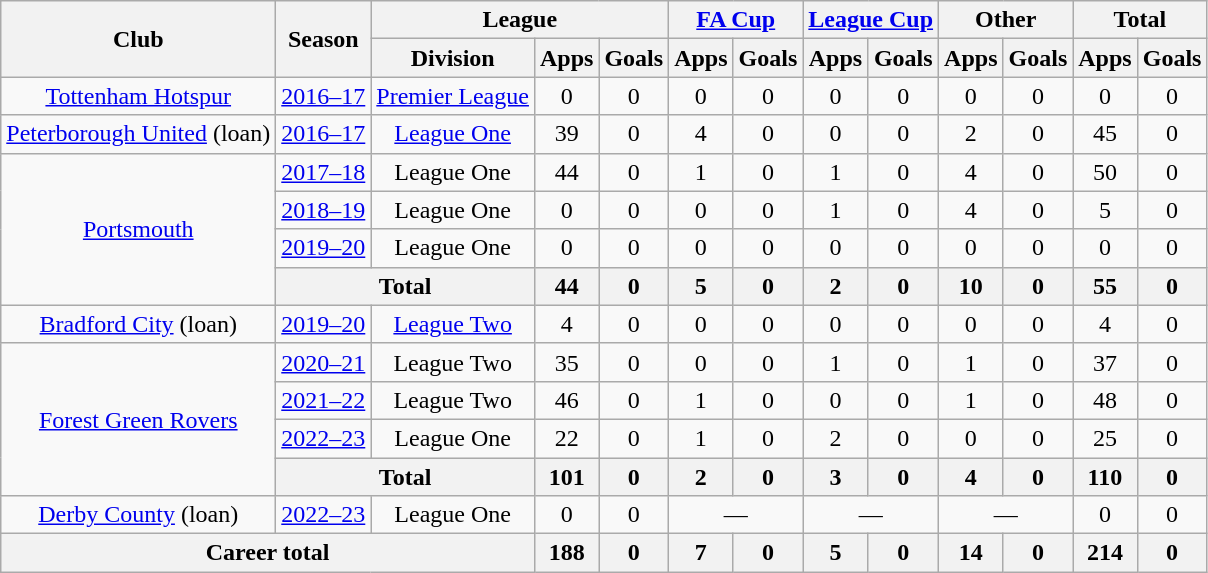<table class=wikitable style="text-align: center">
<tr>
<th rowspan=2>Club</th>
<th rowspan=2>Season</th>
<th colspan=3>League</th>
<th colspan=2><a href='#'>FA Cup</a></th>
<th colspan=2><a href='#'>League Cup</a></th>
<th colspan=2>Other</th>
<th colspan=2>Total</th>
</tr>
<tr>
<th>Division</th>
<th>Apps</th>
<th>Goals</th>
<th>Apps</th>
<th>Goals</th>
<th>Apps</th>
<th>Goals</th>
<th>Apps</th>
<th>Goals</th>
<th>Apps</th>
<th>Goals</th>
</tr>
<tr>
<td><a href='#'>Tottenham Hotspur</a></td>
<td><a href='#'>2016–17</a></td>
<td><a href='#'>Premier League</a></td>
<td>0</td>
<td>0</td>
<td>0</td>
<td>0</td>
<td>0</td>
<td>0</td>
<td>0</td>
<td>0</td>
<td>0</td>
<td>0</td>
</tr>
<tr>
<td><a href='#'>Peterborough United</a> (loan)</td>
<td><a href='#'>2016–17</a></td>
<td><a href='#'>League One</a></td>
<td>39</td>
<td>0</td>
<td>4</td>
<td>0</td>
<td>0</td>
<td>0</td>
<td>2</td>
<td>0</td>
<td>45</td>
<td>0</td>
</tr>
<tr>
<td rowspan=4><a href='#'>Portsmouth</a></td>
<td><a href='#'>2017–18</a></td>
<td>League One</td>
<td>44</td>
<td>0</td>
<td>1</td>
<td>0</td>
<td>1</td>
<td>0</td>
<td>4</td>
<td>0</td>
<td>50</td>
<td>0</td>
</tr>
<tr>
<td><a href='#'>2018–19</a></td>
<td>League One</td>
<td>0</td>
<td>0</td>
<td>0</td>
<td>0</td>
<td>1</td>
<td>0</td>
<td>4</td>
<td>0</td>
<td>5</td>
<td>0</td>
</tr>
<tr>
<td><a href='#'>2019–20</a></td>
<td>League One</td>
<td>0</td>
<td>0</td>
<td>0</td>
<td>0</td>
<td>0</td>
<td>0</td>
<td>0</td>
<td>0</td>
<td>0</td>
<td>0</td>
</tr>
<tr>
<th colspan=2>Total</th>
<th>44</th>
<th>0</th>
<th>5</th>
<th>0</th>
<th>2</th>
<th>0</th>
<th>10</th>
<th>0</th>
<th>55</th>
<th>0</th>
</tr>
<tr>
<td><a href='#'>Bradford City</a> (loan)</td>
<td><a href='#'>2019–20</a></td>
<td><a href='#'>League Two</a></td>
<td>4</td>
<td>0</td>
<td>0</td>
<td>0</td>
<td>0</td>
<td>0</td>
<td>0</td>
<td>0</td>
<td>4</td>
<td>0</td>
</tr>
<tr>
<td rowspan=4><a href='#'>Forest Green Rovers</a></td>
<td><a href='#'>2020–21</a></td>
<td>League Two</td>
<td>35</td>
<td>0</td>
<td>0</td>
<td>0</td>
<td>1</td>
<td>0</td>
<td>1</td>
<td>0</td>
<td>37</td>
<td>0</td>
</tr>
<tr>
<td><a href='#'>2021–22</a></td>
<td>League Two</td>
<td>46</td>
<td>0</td>
<td>1</td>
<td>0</td>
<td>0</td>
<td>0</td>
<td>1</td>
<td>0</td>
<td>48</td>
<td>0</td>
</tr>
<tr>
<td><a href='#'>2022–23</a></td>
<td>League One</td>
<td>22</td>
<td>0</td>
<td>1</td>
<td>0</td>
<td>2</td>
<td>0</td>
<td>0</td>
<td>0</td>
<td>25</td>
<td>0</td>
</tr>
<tr>
<th colspan=2>Total</th>
<th>101</th>
<th>0</th>
<th>2</th>
<th>0</th>
<th>3</th>
<th>0</th>
<th>4</th>
<th>0</th>
<th>110</th>
<th>0</th>
</tr>
<tr>
<td><a href='#'>Derby County</a> (loan)</td>
<td><a href='#'>2022–23</a></td>
<td>League One</td>
<td>0</td>
<td>0</td>
<td colspan=2>—</td>
<td colspan=2>—</td>
<td colspan=2>—</td>
<td>0</td>
<td>0</td>
</tr>
<tr>
<th colspan=3>Career total</th>
<th>188</th>
<th>0</th>
<th>7</th>
<th>0</th>
<th>5</th>
<th>0</th>
<th>14</th>
<th>0</th>
<th>214</th>
<th>0</th>
</tr>
</table>
